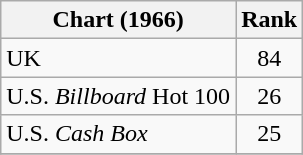<table class="wikitable sortable">
<tr>
<th>Chart (1966)</th>
<th style="text-align:center;">Rank</th>
</tr>
<tr>
<td>UK</td>
<td style="text-align:center;">84</td>
</tr>
<tr>
<td>U.S. <em>Billboard</em> Hot 100</td>
<td style="text-align:center;">26</td>
</tr>
<tr>
<td>U.S. <em>Cash Box</em></td>
<td style="text-align:center;">25</td>
</tr>
<tr>
</tr>
</table>
